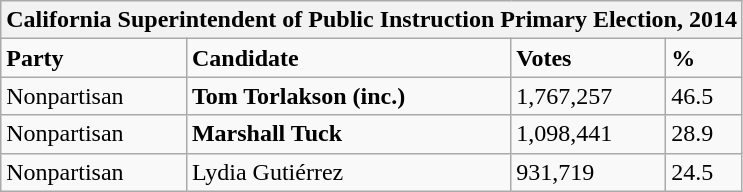<table class="wikitable">
<tr>
<th colspan="4">California Superintendent of Public Instruction Primary Election, 2014</th>
</tr>
<tr>
<td><strong>Party</strong></td>
<td><strong>Candidate</strong></td>
<td><strong>Votes</strong></td>
<td><strong>%</strong></td>
</tr>
<tr>
<td>Nonpartisan</td>
<td><strong>Tom Torlakson (inc.)</strong></td>
<td>1,767,257</td>
<td>46.5</td>
</tr>
<tr>
<td>Nonpartisan</td>
<td><strong>Marshall Tuck</strong></td>
<td>1,098,441</td>
<td>28.9</td>
</tr>
<tr>
<td>Nonpartisan</td>
<td>Lydia Gutiérrez</td>
<td>931,719</td>
<td>24.5</td>
</tr>
</table>
